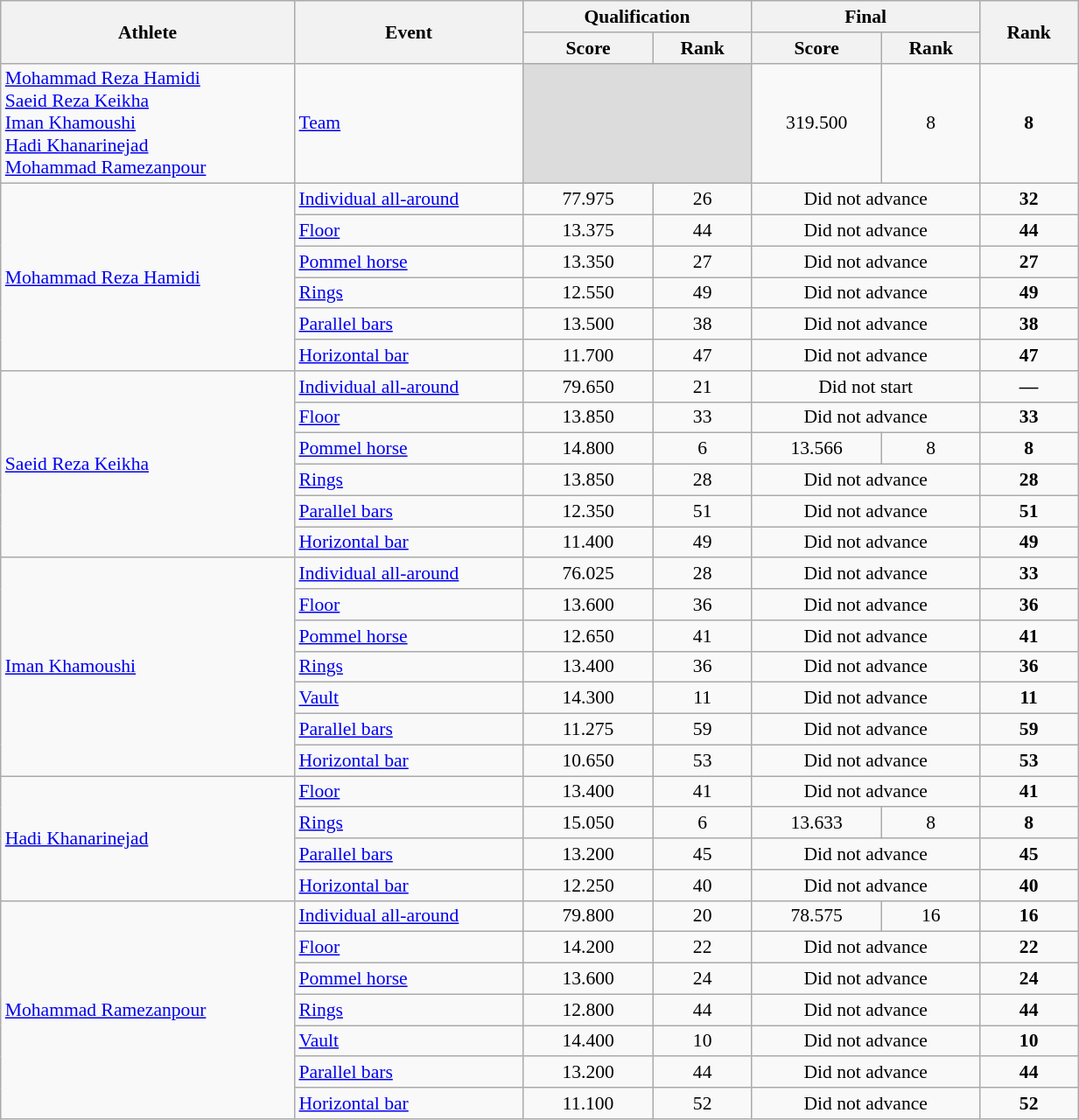<table class="wikitable" width="65%" style="text-align:center; font-size:90%">
<tr>
<th rowspan="2" width="18%">Athlete</th>
<th rowspan="2" width="14%">Event</th>
<th colspan="2" width="14%">Qualification</th>
<th colspan="2" width="14%">Final</th>
<th rowspan="2" width="6%">Rank</th>
</tr>
<tr>
<th width="8%">Score</th>
<th>Rank</th>
<th width="8%">Score</th>
<th>Rank</th>
</tr>
<tr>
<td align="left"><a href='#'>Mohammad Reza Hamidi</a><br><a href='#'>Saeid Reza Keikha</a><br><a href='#'>Iman Khamoushi</a><br><a href='#'>Hadi Khanarinejad</a><br><a href='#'>Mohammad Ramezanpour</a></td>
<td align="left"><a href='#'>Team</a></td>
<td colspan=2 bgcolor=#DCDCDC></td>
<td>319.500</td>
<td>8</td>
<td><strong>8</strong></td>
</tr>
<tr>
<td rowspan=6 align="left"><a href='#'>Mohammad Reza Hamidi</a></td>
<td align="left"><a href='#'>Individual all-around</a></td>
<td>77.975</td>
<td>26</td>
<td colspan=2>Did not advance</td>
<td><strong>32</strong></td>
</tr>
<tr>
<td align="left"><a href='#'>Floor</a></td>
<td>13.375</td>
<td>44</td>
<td colspan=2>Did not advance</td>
<td><strong>44</strong></td>
</tr>
<tr>
<td align="left"><a href='#'>Pommel horse</a></td>
<td>13.350</td>
<td>27</td>
<td colspan=2>Did not advance</td>
<td><strong>27</strong></td>
</tr>
<tr>
<td align="left"><a href='#'>Rings</a></td>
<td>12.550</td>
<td>49</td>
<td colspan=2>Did not advance</td>
<td><strong>49</strong></td>
</tr>
<tr>
<td align="left"><a href='#'>Parallel bars</a></td>
<td>13.500</td>
<td>38</td>
<td colspan=2>Did not advance</td>
<td><strong>38</strong></td>
</tr>
<tr>
<td align="left"><a href='#'>Horizontal bar</a></td>
<td>11.700</td>
<td>47</td>
<td colspan=2>Did not advance</td>
<td><strong>47</strong></td>
</tr>
<tr>
<td rowspan=6 align="left"><a href='#'>Saeid Reza Keikha</a></td>
<td align="left"><a href='#'>Individual all-around</a></td>
<td>79.650</td>
<td>21 <strong></strong></td>
<td colspan=2>Did not start</td>
<td><strong>—</strong></td>
</tr>
<tr>
<td align="left"><a href='#'>Floor</a></td>
<td>13.850</td>
<td>33</td>
<td colspan=2>Did not advance</td>
<td><strong>33</strong></td>
</tr>
<tr>
<td align="left"><a href='#'>Pommel horse</a></td>
<td>14.800</td>
<td>6 <strong></strong></td>
<td>13.566</td>
<td>8</td>
<td><strong>8</strong></td>
</tr>
<tr>
<td align="left"><a href='#'>Rings</a></td>
<td>13.850</td>
<td>28</td>
<td colspan=2>Did not advance</td>
<td><strong>28</strong></td>
</tr>
<tr>
<td align="left"><a href='#'>Parallel bars</a></td>
<td>12.350</td>
<td>51</td>
<td colspan=2>Did not advance</td>
<td><strong>51</strong></td>
</tr>
<tr>
<td align="left"><a href='#'>Horizontal bar</a></td>
<td>11.400</td>
<td>49</td>
<td colspan=2>Did not advance</td>
<td><strong>49</strong></td>
</tr>
<tr>
<td rowspan=7 align="left"><a href='#'>Iman Khamoushi</a></td>
<td align="left"><a href='#'>Individual all-around</a></td>
<td>76.025</td>
<td>28</td>
<td colspan=2>Did not advance</td>
<td><strong>33</strong></td>
</tr>
<tr>
<td align="left"><a href='#'>Floor</a></td>
<td>13.600</td>
<td>36</td>
<td colspan=2>Did not advance</td>
<td><strong>36</strong></td>
</tr>
<tr>
<td align="left"><a href='#'>Pommel horse</a></td>
<td>12.650</td>
<td>41</td>
<td colspan=2>Did not advance</td>
<td><strong>41</strong></td>
</tr>
<tr>
<td align="left"><a href='#'>Rings</a></td>
<td>13.400</td>
<td>36</td>
<td colspan=2>Did not advance</td>
<td><strong>36</strong></td>
</tr>
<tr>
<td align="left"><a href='#'>Vault</a></td>
<td>14.300</td>
<td>11</td>
<td colspan=2>Did not advance</td>
<td><strong>11</strong></td>
</tr>
<tr>
<td align="left"><a href='#'>Parallel bars</a></td>
<td>11.275</td>
<td>59</td>
<td colspan=2>Did not advance</td>
<td><strong>59</strong></td>
</tr>
<tr>
<td align="left"><a href='#'>Horizontal bar</a></td>
<td>10.650</td>
<td>53</td>
<td colspan=2>Did not advance</td>
<td><strong>53</strong></td>
</tr>
<tr>
<td rowspan=4 align="left"><a href='#'>Hadi Khanarinejad</a></td>
<td align="left"><a href='#'>Floor</a></td>
<td>13.400</td>
<td>41</td>
<td colspan=2>Did not advance</td>
<td><strong>41</strong></td>
</tr>
<tr>
<td align="left"><a href='#'>Rings</a></td>
<td>15.050</td>
<td>6 <strong></strong></td>
<td>13.633</td>
<td>8</td>
<td><strong>8</strong></td>
</tr>
<tr>
<td align="left"><a href='#'>Parallel bars</a></td>
<td>13.200</td>
<td>45</td>
<td colspan=2>Did not advance</td>
<td><strong>45</strong></td>
</tr>
<tr>
<td align="left"><a href='#'>Horizontal bar</a></td>
<td>12.250</td>
<td>40</td>
<td colspan=2>Did not advance</td>
<td><strong>40</strong></td>
</tr>
<tr>
<td rowspan=7 align="left"><a href='#'>Mohammad Ramezanpour</a></td>
<td align="left"><a href='#'>Individual all-around</a></td>
<td>79.800</td>
<td>20 <strong></strong></td>
<td>78.575</td>
<td>16</td>
<td><strong>16</strong></td>
</tr>
<tr>
<td align="left"><a href='#'>Floor</a></td>
<td>14.200</td>
<td>22</td>
<td colspan=2>Did not advance</td>
<td><strong>22</strong></td>
</tr>
<tr>
<td align="left"><a href='#'>Pommel horse</a></td>
<td>13.600</td>
<td>24</td>
<td colspan=2>Did not advance</td>
<td><strong>24</strong></td>
</tr>
<tr>
<td align="left"><a href='#'>Rings</a></td>
<td>12.800</td>
<td>44</td>
<td colspan=2>Did not advance</td>
<td><strong>44</strong></td>
</tr>
<tr>
<td align="left"><a href='#'>Vault</a></td>
<td>14.400</td>
<td>10</td>
<td colspan=2>Did not advance</td>
<td><strong>10</strong></td>
</tr>
<tr>
<td align="left"><a href='#'>Parallel bars</a></td>
<td>13.200</td>
<td>44</td>
<td colspan=2>Did not advance</td>
<td><strong>44</strong></td>
</tr>
<tr>
<td align="left"><a href='#'>Horizontal bar</a></td>
<td>11.100</td>
<td>52</td>
<td colspan=2>Did not advance</td>
<td><strong>52</strong></td>
</tr>
</table>
